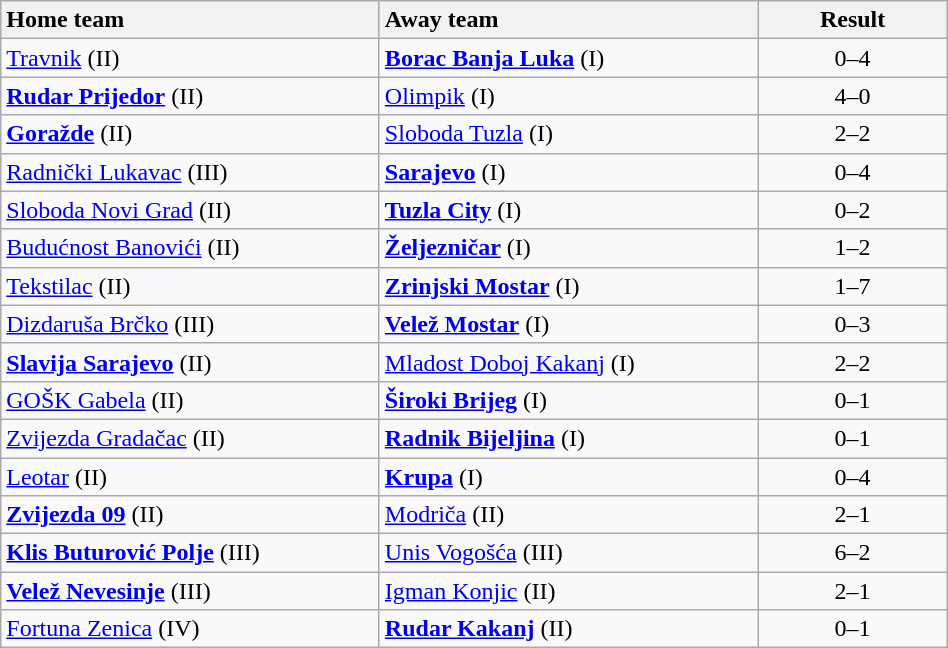<table class="wikitable" style="width:50%">
<tr>
<th style="width:40%; text-align:left">Home team</th>
<th style="width:40%; text-align:left">Away team</th>
<th>Result</th>
</tr>
<tr>
<td><a href='#'>Travnik</a> (II)</td>
<td><strong><a href='#'>Borac Banja Luka</a></strong> (I)</td>
<td style="text-align:center">0–4</td>
</tr>
<tr>
<td><strong><a href='#'>Rudar Prijedor</a></strong> (II)</td>
<td><a href='#'>Olimpik</a> (I)</td>
<td style="text-align:center">4–0</td>
</tr>
<tr>
<td><strong><a href='#'>Goražde</a></strong> (II)</td>
<td><a href='#'>Sloboda Tuzla</a> (I)</td>
<td style="text-align:center">2–2 </td>
</tr>
<tr>
<td><a href='#'>Radnički Lukavac</a> (III)</td>
<td><strong><a href='#'>Sarajevo</a></strong> (I)</td>
<td style="text-align:center">0–4</td>
</tr>
<tr>
<td><a href='#'>Sloboda Novi Grad</a> (II)</td>
<td><strong><a href='#'>Tuzla City</a></strong> (I)</td>
<td style="text-align:center">0–2</td>
</tr>
<tr>
<td><a href='#'>Budućnost Banovići</a> (II)</td>
<td><strong><a href='#'>Željezničar</a></strong> (I)</td>
<td style="text-align:center">1–2</td>
</tr>
<tr>
<td><a href='#'>Tekstilac</a> (II)</td>
<td><strong><a href='#'>Zrinjski Mostar</a></strong> (I)</td>
<td style="text-align:center">1–7</td>
</tr>
<tr>
<td><a href='#'>Dizdaruša Brčko</a> (III)</td>
<td><strong><a href='#'>Velež Mostar</a></strong> (I)</td>
<td style="text-align:center">0–3</td>
</tr>
<tr>
<td><strong><a href='#'>Slavija Sarajevo</a></strong> (II)</td>
<td><a href='#'>Mladost Doboj Kakanj</a> (I)</td>
<td style="text-align:center">2–2 </td>
</tr>
<tr>
<td><a href='#'>GOŠK Gabela</a> (II)</td>
<td><strong><a href='#'>Široki Brijeg</a></strong> (I)</td>
<td style="text-align:center">0–1</td>
</tr>
<tr>
<td><a href='#'>Zvijezda Gradačac</a> (II)</td>
<td><strong><a href='#'>Radnik Bijeljina</a></strong> (I)</td>
<td style="text-align:center">0–1</td>
</tr>
<tr>
<td><a href='#'>Leotar</a> (II)</td>
<td><strong><a href='#'>Krupa</a></strong> (I)</td>
<td style="text-align:center">0–4</td>
</tr>
<tr>
<td><strong><a href='#'>Zvijezda 09</a></strong> (II)</td>
<td><a href='#'>Modriča</a> (II)</td>
<td style="text-align:center">2–1</td>
</tr>
<tr>
<td><strong><a href='#'>Klis Buturović Polje</a></strong> (III)</td>
<td><a href='#'>Unis Vogošća</a> (III)</td>
<td style="text-align:center">6–2</td>
</tr>
<tr>
<td><strong><a href='#'>Velež Nevesinje</a></strong> (III)</td>
<td><a href='#'>Igman Konjic</a> (II)</td>
<td style="text-align:center">2–1</td>
</tr>
<tr>
<td><a href='#'>Fortuna Zenica</a> (IV)</td>
<td><strong><a href='#'>Rudar Kakanj</a></strong> (II)</td>
<td style="text-align:center">0–1</td>
</tr>
</table>
